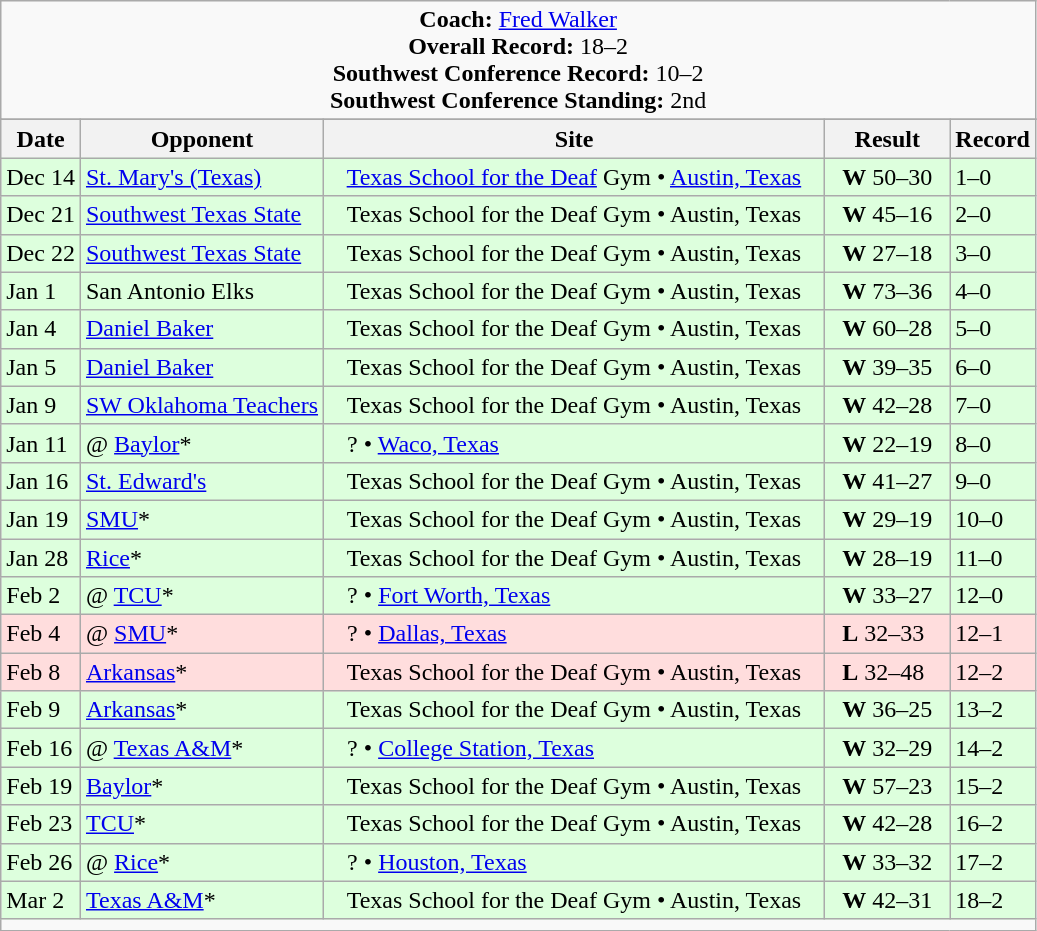<table class="wikitable">
<tr>
<td colspan=8 style="text-align: center;"><strong>Coach:</strong> <a href='#'>Fred Walker</a><br><strong>Overall Record:</strong> 18–2<br><strong>Southwest Conference Record:</strong> 10–2<br><strong>Southwest Conference Standing:</strong> 2nd</td>
</tr>
<tr>
</tr>
<tr>
<th>Date</th>
<th>Opponent</th>
<th>Site</th>
<th>Result</th>
<th>Record</th>
</tr>
<tr style="background: #ddffdd;">
<td>Dec 14</td>
<td><a href='#'>St. Mary's (Texas)</a></td>
<td>   <a href='#'>Texas School for the Deaf</a> Gym • <a href='#'>Austin, Texas</a>   </td>
<td>  <strong>W</strong> 50–30  </td>
<td>1–0</td>
</tr>
<tr style="background: #ddffdd;">
<td>Dec 21</td>
<td><a href='#'>Southwest Texas State</a></td>
<td>   Texas School for the Deaf Gym • Austin, Texas   </td>
<td>  <strong>W</strong> 45–16  </td>
<td>2–0</td>
</tr>
<tr style="background: #ddffdd;">
<td>Dec 22</td>
<td><a href='#'>Southwest Texas State</a></td>
<td>   Texas School for the Deaf Gym • Austin, Texas   </td>
<td>  <strong>W</strong> 27–18  </td>
<td>3–0</td>
</tr>
<tr style="background: #ddffdd;">
<td>Jan 1</td>
<td>San Antonio Elks</td>
<td>   Texas School for the Deaf Gym • Austin, Texas   </td>
<td>  <strong>W</strong> 73–36  </td>
<td>4–0</td>
</tr>
<tr style="background: #ddffdd;">
<td>Jan 4</td>
<td><a href='#'>Daniel Baker</a></td>
<td>   Texas School for the Deaf Gym • Austin, Texas   </td>
<td>  <strong>W</strong> 60–28  </td>
<td>5–0</td>
</tr>
<tr style="background: #ddffdd;">
<td>Jan 5</td>
<td><a href='#'>Daniel Baker</a></td>
<td>   Texas School for the Deaf Gym • Austin, Texas   </td>
<td>  <strong>W</strong> 39–35  </td>
<td>6–0</td>
</tr>
<tr style="background: #ddffdd;">
<td>Jan 9</td>
<td><a href='#'>SW Oklahoma Teachers</a></td>
<td>   Texas School for the Deaf Gym • Austin, Texas   </td>
<td>  <strong>W</strong> 42–28  </td>
<td>7–0</td>
</tr>
<tr style="background: #ddffdd;">
<td>Jan 11</td>
<td>@ <a href='#'>Baylor</a>*</td>
<td>   ? • <a href='#'>Waco, Texas</a>   </td>
<td>  <strong>W</strong> 22–19  </td>
<td>8–0</td>
</tr>
<tr style="background: #ddffdd;">
<td>Jan 16</td>
<td><a href='#'>St. Edward's</a></td>
<td>   Texas School for the Deaf Gym • Austin, Texas   </td>
<td>  <strong>W</strong> 41–27  </td>
<td>9–0</td>
</tr>
<tr style="background: #ddffdd;">
<td>Jan 19</td>
<td><a href='#'>SMU</a>*</td>
<td>   Texas School for the Deaf Gym • Austin, Texas   </td>
<td>  <strong>W</strong> 29–19  </td>
<td>10–0</td>
</tr>
<tr style="background: #ddffdd;">
<td>Jan 28</td>
<td><a href='#'>Rice</a>*</td>
<td>   Texas School for the Deaf Gym • Austin, Texas   </td>
<td>  <strong>W</strong> 28–19  </td>
<td>11–0</td>
</tr>
<tr style="background: #ddffdd;">
<td>Feb 2</td>
<td>@ <a href='#'>TCU</a>*</td>
<td>   ? • <a href='#'>Fort Worth, Texas</a>   </td>
<td>  <strong>W</strong> 33–27  </td>
<td>12–0</td>
</tr>
<tr style="background: #ffdddd;">
<td>Feb 4</td>
<td>@ <a href='#'>SMU</a>*</td>
<td>   ? • <a href='#'>Dallas, Texas</a>   </td>
<td>  <strong>L</strong> 32–33  </td>
<td>12–1</td>
</tr>
<tr style="background: #ffdddd;">
<td>Feb 8</td>
<td><a href='#'>Arkansas</a>*</td>
<td>   Texas School for the Deaf Gym • Austin, Texas   </td>
<td>  <strong>L</strong> 32–48  </td>
<td>12–2</td>
</tr>
<tr style="background: #ddffdd;">
<td>Feb 9</td>
<td><a href='#'>Arkansas</a>*</td>
<td>   Texas School for the Deaf Gym • Austin, Texas   </td>
<td>  <strong>W</strong> 36–25  </td>
<td>13–2</td>
</tr>
<tr style="background: #ddffdd;">
<td>Feb 16</td>
<td>@ <a href='#'>Texas A&M</a>*</td>
<td>   ? • <a href='#'>College Station, Texas</a>   </td>
<td>  <strong>W</strong> 32–29  </td>
<td>14–2</td>
</tr>
<tr style="background: #ddffdd;">
<td>Feb 19</td>
<td><a href='#'>Baylor</a>*</td>
<td>   Texas School for the Deaf Gym • Austin, Texas   </td>
<td>  <strong>W</strong> 57–23  </td>
<td>15–2</td>
</tr>
<tr style="background: #ddffdd;">
<td>Feb 23</td>
<td><a href='#'>TCU</a>*</td>
<td>   Texas School for the Deaf Gym • Austin, Texas   </td>
<td>  <strong>W</strong> 42–28  </td>
<td>16–2</td>
</tr>
<tr style="background: #ddffdd;">
<td>Feb 26</td>
<td>@ <a href='#'>Rice</a>*</td>
<td>   ? • <a href='#'>Houston, Texas</a>   </td>
<td>  <strong>W</strong> 33–32  </td>
<td>17–2</td>
</tr>
<tr style="background: #ddffdd;">
<td>Mar 2</td>
<td><a href='#'>Texas A&M</a>*</td>
<td>   Texas School for the Deaf Gym • Austin, Texas   </td>
<td>  <strong>W</strong> 42–31  </td>
<td>18–2</td>
</tr>
<tr>
<td colspan=8></td>
</tr>
</table>
